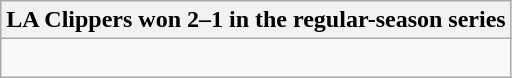<table class="wikitable collapsible collapsed">
<tr>
<th>LA Clippers won 2–1 in the regular-season series</th>
</tr>
<tr>
<td><br>

</td>
</tr>
</table>
